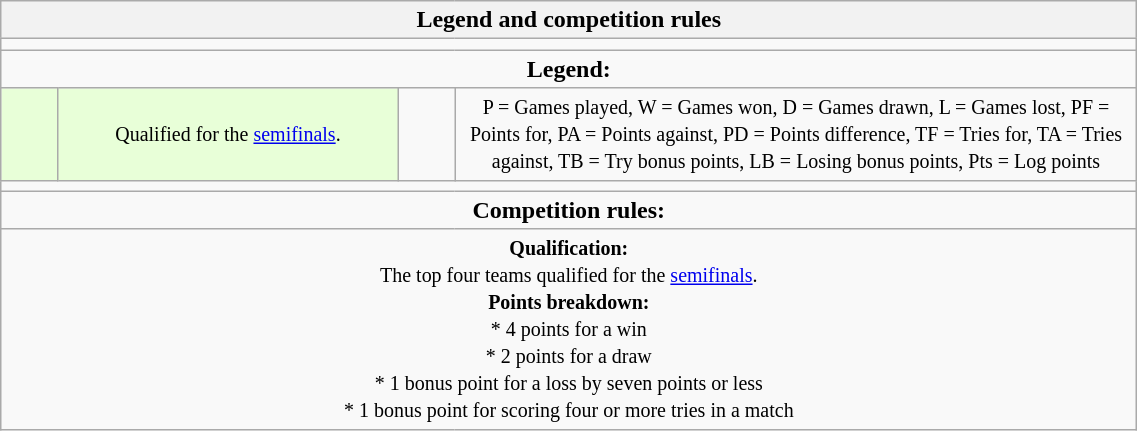<table class="wikitable collapsible collapsed" style="text-align:center; font-size:100%; width:60%;">
<tr>
<th colspan="100%" style="border:0px">Legend and competition rules</th>
</tr>
<tr>
<td colspan="100%"></td>
</tr>
<tr>
<td colspan="100%" style="border:0px"><strong>Legend:</strong></td>
</tr>
<tr>
<td style="width:5%; background:#E8FFD8"></td>
<td style="width:30%; background:#E8FFD8"><small>Qualified for the <a href='#'>semifinals</a>.</small></td>
<td style="width:5%;"></td>
<td style="width:60%;"><small>P = Games played, W = Games won, D = Games drawn, L = Games lost, PF = Points for, PA = Points against, PD = Points difference, TF = Tries for, TA = Tries against, TB = Try bonus points, LB = Losing bonus points, Pts = Log points</small></td>
</tr>
<tr>
<td colspan="100%"></td>
</tr>
<tr>
<td colspan="100%" style="border:0px"><strong>Competition rules:</strong></td>
</tr>
<tr>
<td colspan="100%"><small><strong>Qualification:</strong></small><br><small>The top four teams qualified for the <a href='#'>semifinals</a>.</small><br><small><strong>Points breakdown:</strong><br>* 4 points for a win<br>* 2 points for a draw<br>* 1 bonus point for a loss by seven points or less<br>* 1 bonus point for scoring four or more tries in a match</small></td>
</tr>
</table>
